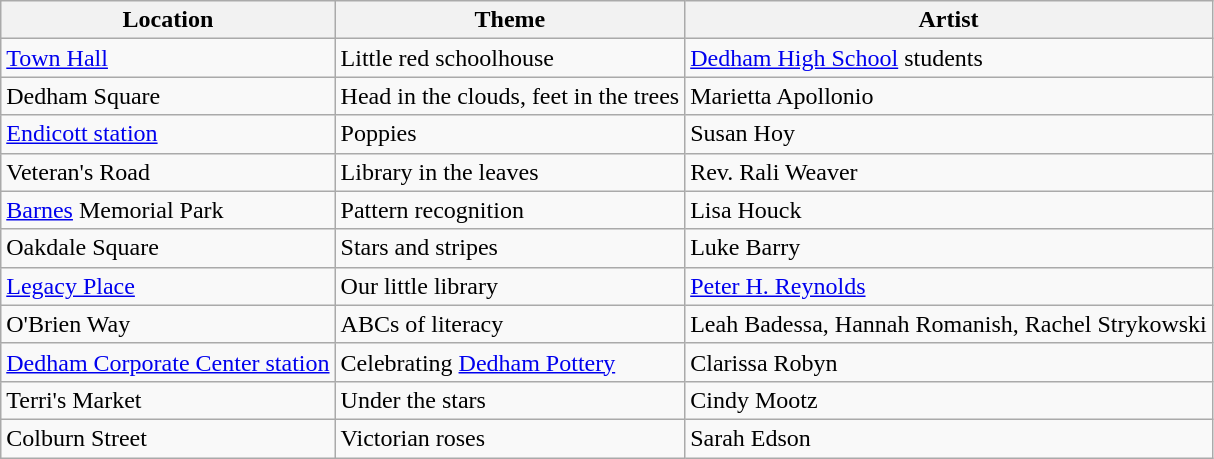<table class="wikitable">
<tr>
<th>Location</th>
<th>Theme</th>
<th>Artist</th>
</tr>
<tr>
<td><a href='#'>Town Hall</a></td>
<td>Little red schoolhouse</td>
<td><a href='#'>Dedham High School</a> students</td>
</tr>
<tr>
<td>Dedham Square</td>
<td>Head in the clouds, feet in the trees</td>
<td>Marietta Apollonio</td>
</tr>
<tr>
<td><a href='#'>Endicott station</a></td>
<td>Poppies</td>
<td>Susan Hoy</td>
</tr>
<tr>
<td>Veteran's Road</td>
<td>Library in the leaves</td>
<td>Rev. Rali Weaver</td>
</tr>
<tr>
<td><a href='#'>Barnes</a> Memorial Park</td>
<td>Pattern recognition</td>
<td>Lisa Houck</td>
</tr>
<tr>
<td>Oakdale Square</td>
<td>Stars and stripes</td>
<td>Luke Barry</td>
</tr>
<tr>
<td><a href='#'>Legacy Place</a></td>
<td>Our little library</td>
<td><a href='#'>Peter H. Reynolds</a></td>
</tr>
<tr>
<td>O'Brien Way</td>
<td>ABCs of literacy</td>
<td>Leah Badessa, Hannah Romanish, Rachel Strykowski</td>
</tr>
<tr>
<td><a href='#'>Dedham Corporate Center station</a></td>
<td>Celebrating <a href='#'>Dedham Pottery</a></td>
<td>Clarissa Robyn</td>
</tr>
<tr>
<td>Terri's Market</td>
<td>Under the stars</td>
<td>Cindy Mootz</td>
</tr>
<tr>
<td>Colburn Street</td>
<td>Victorian roses</td>
<td>Sarah Edson</td>
</tr>
</table>
